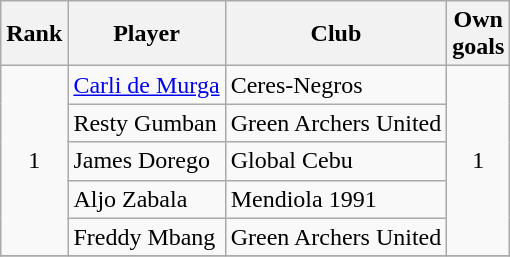<table class="wikitable" style="text-align:center">
<tr>
<th>Rank</th>
<th>Player</th>
<th>Club</th>
<th>Own<br>goals</th>
</tr>
<tr>
<td rowspan="5">1</td>
<td align="left"> <a href='#'>Carli de Murga</a></td>
<td align="left">Ceres-Negros</td>
<td rowspan="5">1</td>
</tr>
<tr>
<td align="left"> Resty Gumban</td>
<td align="left">Green Archers United</td>
</tr>
<tr>
<td align="left"> James Dorego</td>
<td align="left">Global Cebu</td>
</tr>
<tr>
<td align="left"> Aljo Zabala</td>
<td align="left">Mendiola 1991</td>
</tr>
<tr>
<td align="left"> Freddy Mbang</td>
<td align="left">Green Archers United</td>
</tr>
<tr>
</tr>
</table>
